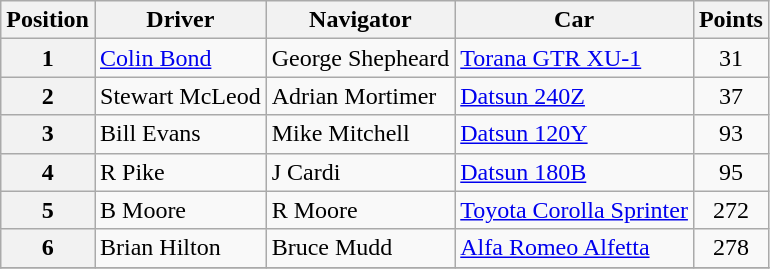<table class="wikitable" border="1">
<tr>
<th>Position</th>
<th>Driver</th>
<th>Navigator</th>
<th>Car</th>
<th>Points</th>
</tr>
<tr>
<th>1</th>
<td><a href='#'>Colin Bond</a></td>
<td>George Shepheard</td>
<td><a href='#'>Torana GTR XU-1</a></td>
<td align="center">31</td>
</tr>
<tr>
<th>2</th>
<td>Stewart McLeod</td>
<td>Adrian Mortimer</td>
<td><a href='#'>Datsun 240Z</a></td>
<td align="center">37</td>
</tr>
<tr>
<th>3</th>
<td>Bill Evans</td>
<td>Mike Mitchell</td>
<td><a href='#'>Datsun 120Y</a></td>
<td align="center">93</td>
</tr>
<tr>
<th>4</th>
<td>R Pike</td>
<td>J Cardi</td>
<td><a href='#'>Datsun 180B</a></td>
<td align="center">95</td>
</tr>
<tr>
<th>5</th>
<td>B Moore</td>
<td>R Moore</td>
<td><a href='#'>Toyota Corolla Sprinter</a></td>
<td align="center">272</td>
</tr>
<tr>
<th>6</th>
<td>Brian Hilton</td>
<td>Bruce Mudd</td>
<td><a href='#'>Alfa Romeo Alfetta</a></td>
<td align="center">278</td>
</tr>
<tr>
</tr>
</table>
